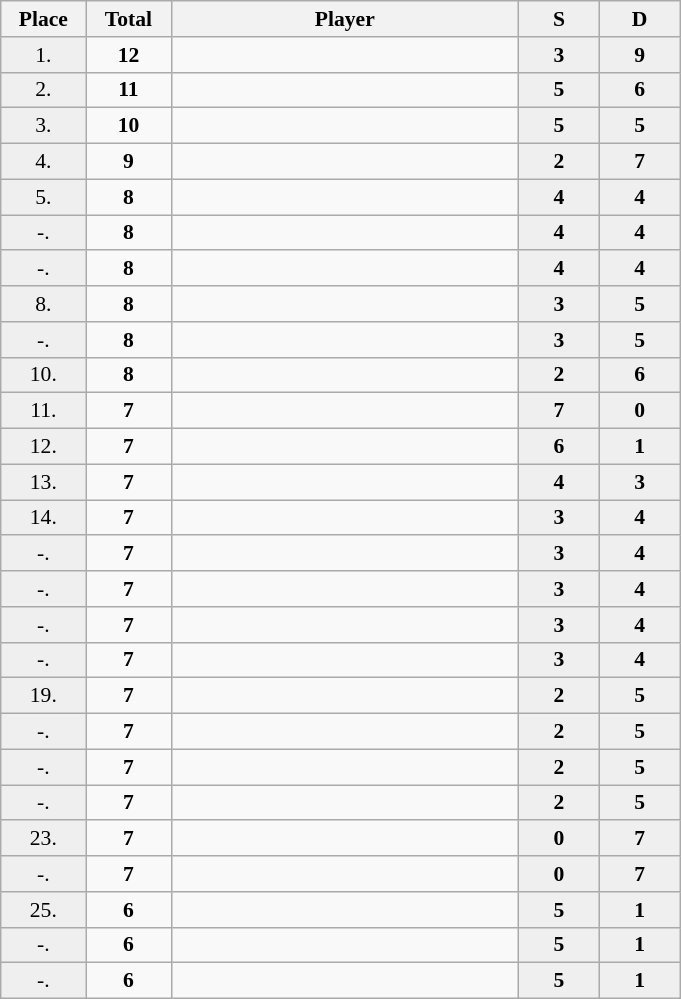<table class="sortable wikitable" style="font-size:90%;">
<tr>
<th width=50>Place</th>
<th width=50>Total</th>
<th width=225>Player</th>
<th width=47 style="background:#efefef"> S </th>
<th width=47 style="background:#efefef"> D </th>
</tr>
<tr align=center>
<td bgcolor=#efefef>1.</td>
<td><strong>12</strong></td>
<td align=left></td>
<td bgcolor=#efefef><strong>3</strong></td>
<td bgcolor=#efefef><strong>9</strong></td>
</tr>
<tr align=center>
<td bgcolor=#efefef>2.</td>
<td><strong>11</strong></td>
<td align=left></td>
<td bgcolor=#efefef><strong>5</strong></td>
<td bgcolor=#efefef><strong>6</strong></td>
</tr>
<tr align=center>
<td bgcolor=#efefef>3.</td>
<td><strong>10</strong></td>
<td align=left></td>
<td bgcolor=#efefef><strong>5</strong></td>
<td bgcolor=#efefef><strong>5</strong></td>
</tr>
<tr align=center>
<td bgcolor=#efefef>4.</td>
<td><strong>9</strong></td>
<td align=left></td>
<td bgcolor=#efefef><strong>2</strong></td>
<td bgcolor=#efefef><strong>7</strong></td>
</tr>
<tr align=center>
<td bgcolor=#efefef>5.</td>
<td><strong>8</strong></td>
<td align=left></td>
<td bgcolor=#efefef><strong>4</strong></td>
<td bgcolor=#efefef><strong>4</strong></td>
</tr>
<tr align=center>
<td bgcolor=#efefef>-.</td>
<td><strong>8</strong></td>
<td align=left></td>
<td bgcolor=#efefef><strong>4</strong></td>
<td bgcolor=#efefef><strong>4</strong></td>
</tr>
<tr align=center>
<td bgcolor=#efefef>-.</td>
<td><strong>8</strong></td>
<td align=left></td>
<td bgcolor=#efefef><strong>4</strong></td>
<td bgcolor=#efefef><strong>4</strong></td>
</tr>
<tr align=center>
<td bgcolor=#efefef>8.</td>
<td><strong>8</strong></td>
<td align=left></td>
<td bgcolor=#efefef><strong>3</strong></td>
<td bgcolor=#efefef><strong>5</strong></td>
</tr>
<tr align=center>
<td bgcolor=#efefef>-.</td>
<td><strong>8</strong></td>
<td align=left></td>
<td bgcolor=#efefef><strong>3</strong></td>
<td bgcolor=#efefef><strong>5</strong></td>
</tr>
<tr align=center>
<td bgcolor=#efefef>10.</td>
<td><strong>8</strong></td>
<td align=left></td>
<td bgcolor=#efefef><strong>2</strong></td>
<td bgcolor=#efefef><strong>6</strong></td>
</tr>
<tr align=center>
<td bgcolor=#efefef>11.</td>
<td><strong>7</strong></td>
<td align=left></td>
<td bgcolor=#efefef><strong>7</strong></td>
<td bgcolor=#efefef><strong>0</strong></td>
</tr>
<tr align=center>
<td bgcolor=#efefef>12.</td>
<td><strong>7</strong></td>
<td align=left></td>
<td bgcolor=#efefef><strong>6</strong></td>
<td bgcolor=#efefef><strong>1</strong></td>
</tr>
<tr align=center>
<td bgcolor=#efefef>13.</td>
<td><strong>7</strong></td>
<td align=left></td>
<td bgcolor=#efefef><strong>4</strong></td>
<td bgcolor=#efefef><strong>3</strong></td>
</tr>
<tr align=center>
<td bgcolor=#efefef>14.</td>
<td><strong>7</strong></td>
<td align=left></td>
<td bgcolor=#efefef><strong>3</strong></td>
<td bgcolor=#efefef><strong>4</strong></td>
</tr>
<tr align=center>
<td bgcolor=#efefef>-.</td>
<td><strong>7</strong></td>
<td align=left></td>
<td bgcolor=#efefef><strong>3</strong></td>
<td bgcolor=#efefef><strong>4</strong></td>
</tr>
<tr align=center>
<td bgcolor=#efefef>-.</td>
<td><strong>7</strong></td>
<td align=left></td>
<td bgcolor=#efefef><strong>3</strong></td>
<td bgcolor=#efefef><strong>4</strong></td>
</tr>
<tr align=center>
<td bgcolor=#efefef>-.</td>
<td><strong>7</strong></td>
<td align=left></td>
<td bgcolor=#efefef><strong>3</strong></td>
<td bgcolor=#efefef><strong>4</strong></td>
</tr>
<tr align=center>
<td bgcolor=#efefef>-.</td>
<td><strong>7</strong></td>
<td align=left></td>
<td bgcolor=#efefef><strong>3</strong></td>
<td bgcolor=#efefef><strong>4</strong></td>
</tr>
<tr align=center>
<td bgcolor=#efefef>19.</td>
<td><strong>7</strong></td>
<td align=left></td>
<td bgcolor=#efefef><strong>2</strong></td>
<td bgcolor=#efefef><strong>5</strong></td>
</tr>
<tr align=center>
<td bgcolor=#efefef>-.</td>
<td><strong>7</strong></td>
<td align=left></td>
<td bgcolor=#efefef><strong>2</strong></td>
<td bgcolor=#efefef><strong>5</strong></td>
</tr>
<tr align=center>
<td bgcolor=#efefef>-.</td>
<td><strong>7</strong></td>
<td align=left></td>
<td bgcolor=#efefef><strong>2</strong></td>
<td bgcolor=#efefef><strong>5</strong></td>
</tr>
<tr align=center>
<td bgcolor=#efefef>-.</td>
<td><strong>7</strong></td>
<td align=left></td>
<td bgcolor=#efefef><strong>2</strong></td>
<td bgcolor=#efefef><strong>5</strong></td>
</tr>
<tr align=center>
<td bgcolor=#efefef>23.</td>
<td><strong>7</strong></td>
<td align=left></td>
<td bgcolor=#efefef><strong>0</strong></td>
<td bgcolor=#efefef><strong>7</strong></td>
</tr>
<tr align=center>
<td bgcolor=#efefef>-.</td>
<td><strong>7</strong></td>
<td align=left></td>
<td bgcolor=#efefef><strong>0</strong></td>
<td bgcolor=#efefef><strong>7</strong></td>
</tr>
<tr align=center>
<td bgcolor=#efefef>25.</td>
<td><strong>6</strong></td>
<td align=left></td>
<td bgcolor=#efefef><strong>5</strong></td>
<td bgcolor=#efefef><strong>1</strong></td>
</tr>
<tr align=center>
<td bgcolor=#efefef>-.</td>
<td><strong>6</strong></td>
<td align=left></td>
<td bgcolor=#efefef><strong>5</strong></td>
<td bgcolor=#efefef><strong>1</strong></td>
</tr>
<tr align=center>
<td bgcolor=#efefef>-.</td>
<td><strong>6</strong></td>
<td align=left></td>
<td bgcolor=#efefef><strong>5</strong></td>
<td bgcolor=#efefef><strong>1</strong></td>
</tr>
</table>
